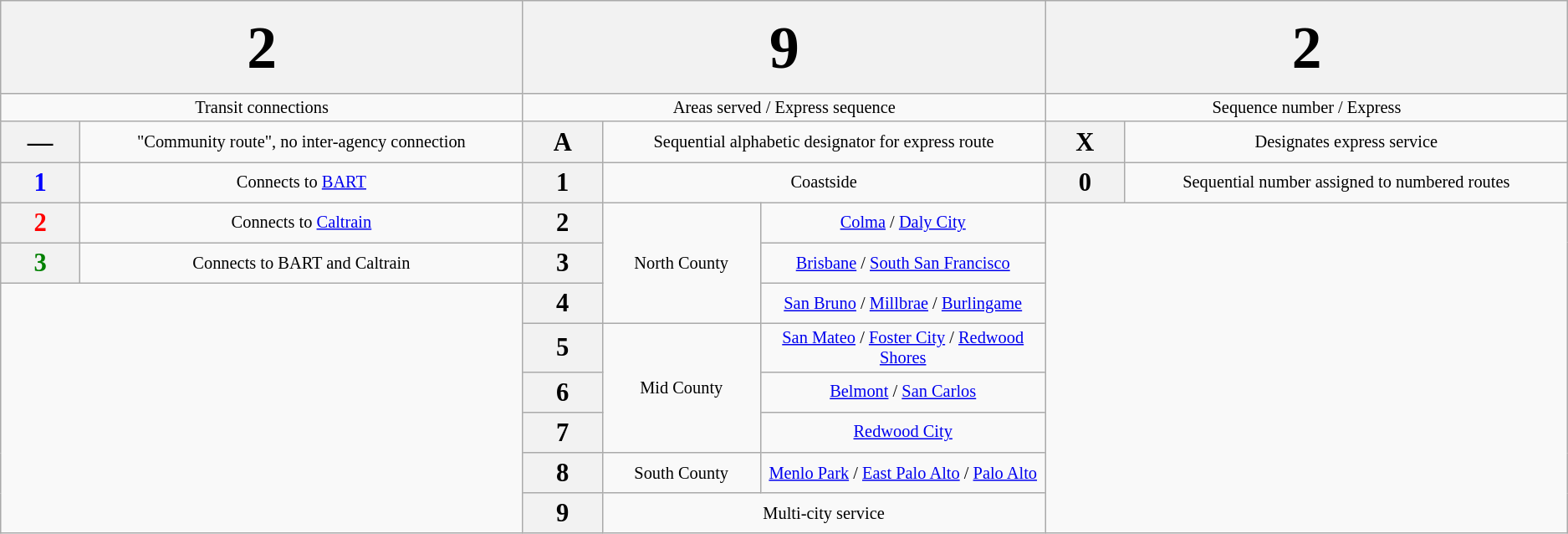<table class=wikitable style="font-size: 85%;text-align: center;">
<tr>
<th style="font-size: 350%;" colspan=2>2</th>
<th style="font-size: 350%;" colspan=3>9</th>
<th style="font-size: 350%;" colspan=2>2</th>
</tr>
<tr>
<td colspan=2>Transit connections</td>
<td colspan=3>Areas served / Express sequence</td>
<td colspan=2>Sequence number / Express</td>
</tr>
<tr>
<th scope="col" style="width:5%;font-size:150%;">—</th>
<td scope="col" style="width:28%;">"Community route", no inter-agency connection</td>
<th scope="col" style="width:5%;font-size:150%;">A</th>
<td colspan=2>Sequential alphabetic designator for express route</td>
<th scope="col" style="width:5%;font-size:150%;">X</th>
<td scope="col" style="width:28%;">Designates express service</td>
</tr>
<tr>
<th style="font-size:150%;color:blue;">1</th>
<td>Connects to <a href='#'>BART</a></td>
<th style="font-size:150%;">1</th>
<td colspan=2>Coastside</td>
<th style="font-size:150%;">0</th>
<td>Sequential number assigned to numbered routes</td>
</tr>
<tr>
<th style="font-size:150%;color:red;">2</th>
<td>Connects to <a href='#'>Caltrain</a></td>
<th style="font-size:150%;">2</th>
<td scope="col" style="width:10%;" rowspan=3>North County</td>
<td scope="col" style="width:18%;"><a href='#'>Colma</a> / <a href='#'>Daly City</a></td>
<td rowspan=8 colspan=2> </td>
</tr>
<tr>
<th style="font-size:150%;color:green;">3</th>
<td>Connects to BART and Caltrain</td>
<th style="font-size:150%;">3</th>
<td><a href='#'>Brisbane</a> / <a href='#'>South San Francisco</a></td>
</tr>
<tr>
<td rowspan=6 colspan=2> </td>
<th style="font-size:150%;">4</th>
<td><a href='#'>San Bruno</a> / <a href='#'>Millbrae</a> / <a href='#'>Burlingame</a></td>
</tr>
<tr>
<th style="font-size:150%;">5</th>
<td rowspan=3>Mid County</td>
<td><a href='#'>San Mateo</a> / <a href='#'>Foster City</a> / <a href='#'>Redwood Shores</a></td>
</tr>
<tr>
<th style="font-size:150%;">6</th>
<td><a href='#'>Belmont</a> / <a href='#'>San Carlos</a></td>
</tr>
<tr>
<th style="font-size:150%;">7</th>
<td><a href='#'>Redwood City</a></td>
</tr>
<tr>
<th style="font-size:150%;">8</th>
<td>South County</td>
<td><a href='#'>Menlo Park</a> / <a href='#'>East Palo Alto</a> / <a href='#'>Palo Alto</a></td>
</tr>
<tr>
<th style="font-size:150%;">9</th>
<td colspan=2>Multi-city service</td>
</tr>
</table>
